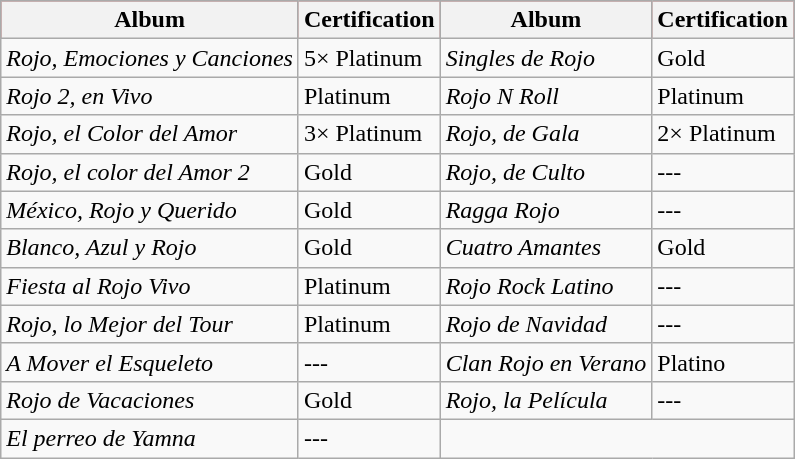<table class="wikitable">
<tr style="background:#AA0000; color:black">
<th>Album</th>
<th>Certification</th>
<th>Album</th>
<th>Certification</th>
</tr>
<tr>
<td><em>Rojo, Emociones y Canciones</em></td>
<td>5× Platinum</td>
<td><em>Singles de Rojo</em></td>
<td>Gold</td>
</tr>
<tr>
<td><em>Rojo 2, en Vivo</em></td>
<td>Platinum</td>
<td><em>Rojo N Roll</em></td>
<td>Platinum</td>
</tr>
<tr>
<td><em>Rojo, el Color del Amor</em></td>
<td>3× Platinum</td>
<td><em>Rojo, de Gala</em></td>
<td>2× Platinum</td>
</tr>
<tr>
<td><em>Rojo, el color del Amor 2</em></td>
<td>Gold</td>
<td><em>Rojo, de Culto</em></td>
<td>---</td>
</tr>
<tr>
<td><em>México, Rojo y Querido</em></td>
<td>Gold</td>
<td><em>Ragga Rojo</em></td>
<td>---</td>
</tr>
<tr>
<td><em>Blanco, Azul y Rojo</em></td>
<td>Gold</td>
<td><em>Cuatro Amantes</em></td>
<td>Gold</td>
</tr>
<tr>
<td><em>Fiesta al Rojo Vivo</em></td>
<td>Platinum</td>
<td><em>Rojo Rock Latino</em></td>
<td>---</td>
</tr>
<tr>
<td><em>Rojo, lo Mejor del Tour</em></td>
<td>Platinum</td>
<td><em>Rojo de Navidad</em></td>
<td>---</td>
</tr>
<tr>
<td><em>A Mover el Esqueleto</em></td>
<td>---</td>
<td><em>Clan Rojo en Verano</em></td>
<td>Platino</td>
</tr>
<tr>
<td><em>Rojo de Vacaciones</em></td>
<td>Gold</td>
<td><em>Rojo, la Película</em></td>
<td>---</td>
</tr>
<tr>
<td><em>El perreo de Yamna</em></td>
<td>---</td>
</tr>
</table>
